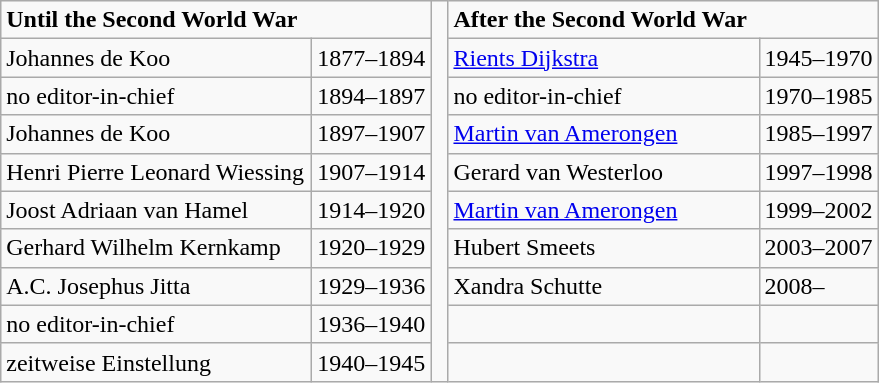<table class="wikitable">
<tr>
<td colspan="2" class="hintergrundfarbe5"><strong>Until the Second World War</strong></td>
<td rowspan="10" class="hintergrundfarbe2"> </td>
<td colspan="2" class="hintergrundfarbe5"><strong>After the Second World War</strong></td>
</tr>
<tr class="hintergrundfarbe2">
<td style="width:200px">Johannes de Koo</td>
<td>1877–1894</td>
<td style="width:200px"><a href='#'>Rients Dijkstra</a></td>
<td>1945–1970</td>
</tr>
<tr>
<td>no editor-in-chief</td>
<td>1894–1897</td>
<td>no editor-in-chief</td>
<td>1970–1985</td>
</tr>
<tr class="hintergrundfarbe2">
<td>Johannes de Koo</td>
<td>1897–1907</td>
<td><a href='#'>Martin van Amerongen</a></td>
<td>1985–1997</td>
</tr>
<tr>
<td>Henri Pierre Leonard Wiessing</td>
<td>1907–1914</td>
<td>Gerard van Westerloo</td>
<td>1997–1998</td>
</tr>
<tr class="hintergrundfarbe2">
<td>Joost Adriaan van Hamel</td>
<td>1914–1920</td>
<td><a href='#'>Martin van Amerongen</a></td>
<td>1999–2002</td>
</tr>
<tr>
<td>Gerhard Wilhelm Kernkamp</td>
<td>1920–1929</td>
<td>Hubert Smeets</td>
<td>2003–2007</td>
</tr>
<tr class="hintergrundfarbe2">
<td>A.C. Josephus Jitta</td>
<td>1929–1936</td>
<td>Xandra Schutte</td>
<td>2008–</td>
</tr>
<tr>
<td>no editor-in-chief</td>
<td>1936–1940</td>
<td></td>
<td></td>
</tr>
<tr class="hintergrundfarbe2">
<td>zeitweise Einstellung</td>
<td>1940–1945</td>
<td></td>
<td></td>
</tr>
</table>
